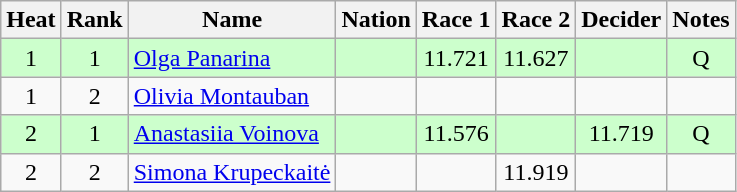<table class="wikitable sortable" style="text-align:center">
<tr>
<th>Heat</th>
<th>Rank</th>
<th>Name</th>
<th>Nation</th>
<th>Race 1</th>
<th>Race 2</th>
<th>Decider</th>
<th>Notes</th>
</tr>
<tr bgcolor=ccffcc>
<td>1</td>
<td>1</td>
<td align=left><a href='#'>Olga Panarina</a></td>
<td align=left></td>
<td>11.721</td>
<td>11.627</td>
<td></td>
<td>Q</td>
</tr>
<tr>
<td>1</td>
<td>2</td>
<td align=left><a href='#'>Olivia Montauban</a></td>
<td align=left></td>
<td></td>
<td></td>
<td></td>
<td></td>
</tr>
<tr bgcolor=ccffcc>
<td>2</td>
<td>1</td>
<td align=left><a href='#'>Anastasiia Voinova</a></td>
<td align=left></td>
<td>11.576</td>
<td></td>
<td>11.719</td>
<td>Q</td>
</tr>
<tr>
<td>2</td>
<td>2</td>
<td align=left><a href='#'>Simona Krupeckaitė</a></td>
<td align=left></td>
<td></td>
<td>11.919</td>
<td></td>
<td></td>
</tr>
</table>
